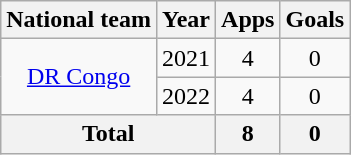<table class=wikitable style="text-align:center">
<tr>
<th>National team</th>
<th>Year</th>
<th>Apps</th>
<th>Goals</th>
</tr>
<tr>
<td rowspan="2"><a href='#'>DR Congo</a></td>
<td>2021</td>
<td>4</td>
<td>0</td>
</tr>
<tr>
<td>2022</td>
<td>4</td>
<td>0</td>
</tr>
<tr>
<th colspan="2">Total</th>
<th>8</th>
<th>0</th>
</tr>
</table>
